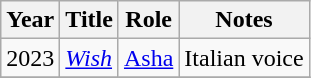<table class="wikitable">
<tr>
<th>Year</th>
<th>Title</th>
<th>Role</th>
<th>Notes</th>
</tr>
<tr>
<td>2023</td>
<td><em><a href='#'>Wish</a></em></td>
<td><a href='#'>Asha</a></td>
<td>Italian voice</td>
</tr>
<tr>
</tr>
</table>
